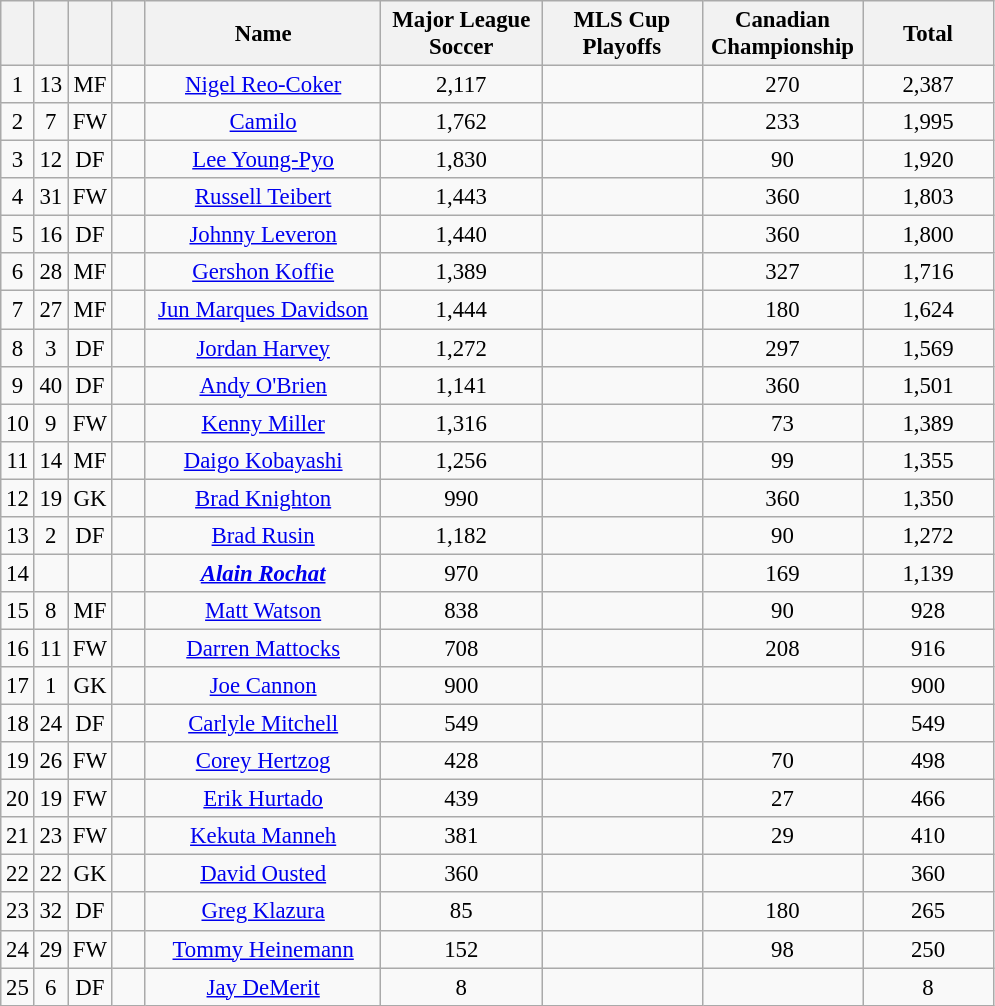<table class="wikitable" style="font-size: 95%; text-align: center;">
<tr>
<th width=15></th>
<th width=15></th>
<th width=15></th>
<th width=15></th>
<th width=150>Name</th>
<th width=100>Major League Soccer</th>
<th width=100>MLS Cup Playoffs</th>
<th width=100>Canadian Championship</th>
<th width=80>Total</th>
</tr>
<tr>
<td>1</td>
<td>13</td>
<td>MF</td>
<td></td>
<td><a href='#'>Nigel Reo-Coker</a></td>
<td>2,117</td>
<td></td>
<td>270</td>
<td>2,387</td>
</tr>
<tr>
<td>2</td>
<td>7</td>
<td>FW</td>
<td></td>
<td><a href='#'>Camilo</a></td>
<td>1,762</td>
<td></td>
<td>233</td>
<td>1,995</td>
</tr>
<tr>
<td>3</td>
<td>12</td>
<td>DF</td>
<td></td>
<td><a href='#'>Lee Young-Pyo</a></td>
<td>1,830</td>
<td></td>
<td>90</td>
<td>1,920</td>
</tr>
<tr>
<td>4</td>
<td>31</td>
<td>FW</td>
<td></td>
<td><a href='#'>Russell Teibert</a></td>
<td>1,443</td>
<td></td>
<td>360</td>
<td>1,803</td>
</tr>
<tr>
<td>5</td>
<td>16</td>
<td>DF</td>
<td></td>
<td><a href='#'>Johnny Leveron</a></td>
<td>1,440</td>
<td></td>
<td>360</td>
<td>1,800</td>
</tr>
<tr>
<td>6</td>
<td>28</td>
<td>MF</td>
<td></td>
<td><a href='#'>Gershon Koffie</a></td>
<td>1,389</td>
<td></td>
<td>327</td>
<td>1,716</td>
</tr>
<tr>
<td>7</td>
<td>27</td>
<td>MF</td>
<td></td>
<td><a href='#'>Jun Marques Davidson</a></td>
<td>1,444</td>
<td></td>
<td>180</td>
<td>1,624</td>
</tr>
<tr>
<td>8</td>
<td>3</td>
<td>DF</td>
<td></td>
<td><a href='#'>Jordan Harvey</a></td>
<td>1,272</td>
<td></td>
<td>297</td>
<td>1,569</td>
</tr>
<tr>
<td>9</td>
<td>40</td>
<td>DF</td>
<td></td>
<td><a href='#'>Andy O'Brien</a></td>
<td>1,141</td>
<td></td>
<td>360</td>
<td>1,501</td>
</tr>
<tr>
<td>10</td>
<td>9</td>
<td>FW</td>
<td></td>
<td><a href='#'>Kenny Miller</a></td>
<td>1,316</td>
<td></td>
<td>73</td>
<td>1,389</td>
</tr>
<tr>
<td>11</td>
<td>14</td>
<td>MF</td>
<td></td>
<td><a href='#'>Daigo Kobayashi</a></td>
<td>1,256</td>
<td></td>
<td>99</td>
<td>1,355</td>
</tr>
<tr>
<td>12</td>
<td>19</td>
<td>GK</td>
<td></td>
<td><a href='#'>Brad Knighton</a></td>
<td>990</td>
<td></td>
<td>360</td>
<td>1,350</td>
</tr>
<tr>
<td>13</td>
<td>2</td>
<td>DF</td>
<td></td>
<td><a href='#'>Brad Rusin</a></td>
<td>1,182</td>
<td></td>
<td>90</td>
<td>1,272</td>
</tr>
<tr>
<td>14</td>
<td></td>
<td></td>
<td></td>
<td><strong><em><a href='#'>Alain Rochat</a></em></strong></td>
<td>970</td>
<td></td>
<td>169</td>
<td>1,139</td>
</tr>
<tr>
<td>15</td>
<td>8</td>
<td>MF</td>
<td></td>
<td><a href='#'>Matt Watson</a></td>
<td>838</td>
<td></td>
<td>90</td>
<td>928</td>
</tr>
<tr>
<td>16</td>
<td>11</td>
<td>FW</td>
<td></td>
<td><a href='#'>Darren Mattocks</a></td>
<td>708</td>
<td></td>
<td>208</td>
<td>916</td>
</tr>
<tr>
<td>17</td>
<td>1</td>
<td>GK</td>
<td></td>
<td><a href='#'>Joe Cannon</a></td>
<td>900</td>
<td></td>
<td></td>
<td>900</td>
</tr>
<tr>
<td>18</td>
<td>24</td>
<td>DF</td>
<td></td>
<td><a href='#'>Carlyle Mitchell</a></td>
<td>549</td>
<td></td>
<td></td>
<td>549</td>
</tr>
<tr>
<td>19</td>
<td>26</td>
<td>FW</td>
<td></td>
<td><a href='#'>Corey Hertzog</a></td>
<td>428</td>
<td></td>
<td>70</td>
<td>498</td>
</tr>
<tr>
<td>20</td>
<td>19</td>
<td>FW</td>
<td></td>
<td><a href='#'>Erik Hurtado</a></td>
<td>439</td>
<td></td>
<td>27</td>
<td>466</td>
</tr>
<tr>
<td>21</td>
<td>23</td>
<td>FW</td>
<td></td>
<td><a href='#'>Kekuta Manneh</a></td>
<td>381</td>
<td></td>
<td>29</td>
<td>410</td>
</tr>
<tr>
<td>22</td>
<td>22</td>
<td>GK</td>
<td></td>
<td><a href='#'>David Ousted</a></td>
<td>360</td>
<td></td>
<td></td>
<td>360</td>
</tr>
<tr>
<td>23</td>
<td>32</td>
<td>DF</td>
<td></td>
<td><a href='#'>Greg Klazura</a></td>
<td>85</td>
<td></td>
<td>180</td>
<td>265</td>
</tr>
<tr>
<td>24</td>
<td>29</td>
<td>FW</td>
<td></td>
<td><a href='#'>Tommy Heinemann</a></td>
<td>152</td>
<td></td>
<td>98</td>
<td>250</td>
</tr>
<tr>
<td>25</td>
<td>6</td>
<td>DF</td>
<td></td>
<td><a href='#'>Jay DeMerit</a></td>
<td>8</td>
<td></td>
<td></td>
<td>8</td>
</tr>
</table>
